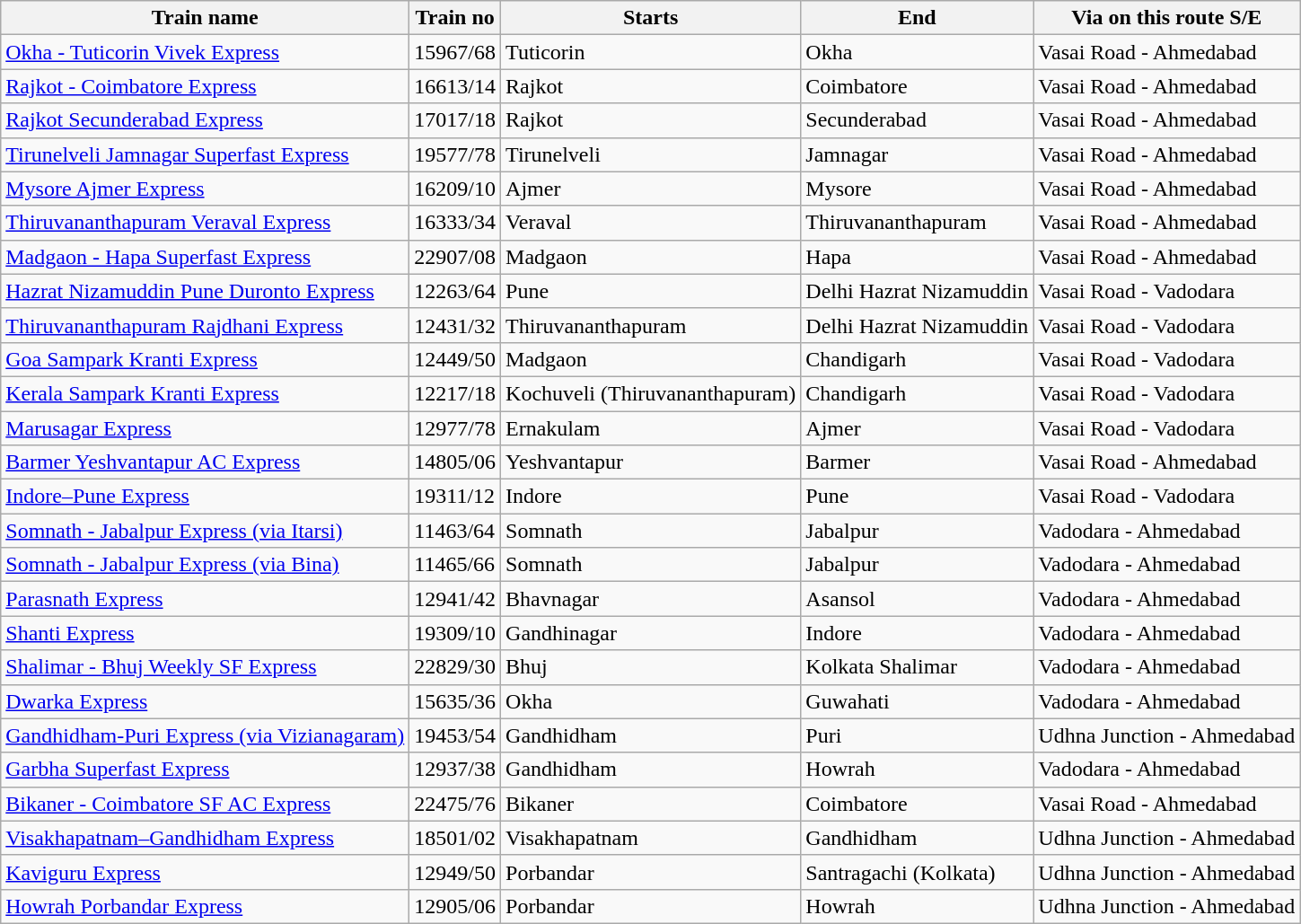<table class="wikitable sortable">
<tr>
<th>Train name</th>
<th>Train no</th>
<th>Starts</th>
<th>End</th>
<th>Via on this route S/E</th>
</tr>
<tr>
<td><a href='#'>Okha - Tuticorin Vivek Express</a></td>
<td>15967/68</td>
<td>Tuticorin</td>
<td>Okha</td>
<td>Vasai Road - Ahmedabad</td>
</tr>
<tr>
<td><a href='#'>Rajkot - Coimbatore Express</a></td>
<td>16613/14</td>
<td>Rajkot</td>
<td>Coimbatore</td>
<td>Vasai Road - Ahmedabad</td>
</tr>
<tr>
<td><a href='#'>Rajkot Secunderabad Express</a></td>
<td>17017/18</td>
<td>Rajkot</td>
<td>Secunderabad</td>
<td>Vasai Road - Ahmedabad</td>
</tr>
<tr>
<td><a href='#'>Tirunelveli Jamnagar Superfast Express</a></td>
<td>19577/78</td>
<td>Tirunelveli</td>
<td>Jamnagar</td>
<td>Vasai Road - Ahmedabad</td>
</tr>
<tr>
<td><a href='#'>Mysore Ajmer Express</a></td>
<td>16209/10</td>
<td>Ajmer</td>
<td>Mysore</td>
<td>Vasai Road - Ahmedabad</td>
</tr>
<tr>
<td><a href='#'>Thiruvananthapuram Veraval Express</a></td>
<td>16333/34</td>
<td>Veraval</td>
<td>Thiruvananthapuram</td>
<td>Vasai Road - Ahmedabad</td>
</tr>
<tr>
<td><a href='#'>Madgaon - Hapa Superfast Express</a></td>
<td>22907/08</td>
<td>Madgaon</td>
<td>Hapa</td>
<td>Vasai Road - Ahmedabad</td>
</tr>
<tr>
<td><a href='#'>Hazrat Nizamuddin Pune Duronto Express</a></td>
<td>12263/64</td>
<td>Pune</td>
<td>Delhi Hazrat Nizamuddin</td>
<td>Vasai Road - Vadodara</td>
</tr>
<tr>
<td><a href='#'>Thiruvananthapuram Rajdhani Express</a></td>
<td>12431/32</td>
<td>Thiruvananthapuram</td>
<td>Delhi Hazrat Nizamuddin</td>
<td>Vasai Road - Vadodara</td>
</tr>
<tr>
<td><a href='#'>Goa Sampark Kranti Express</a></td>
<td>12449/50</td>
<td>Madgaon</td>
<td>Chandigarh</td>
<td>Vasai Road - Vadodara</td>
</tr>
<tr>
<td><a href='#'>Kerala Sampark Kranti Express</a></td>
<td>12217/18</td>
<td>Kochuveli (Thiruvananthapuram)</td>
<td>Chandigarh</td>
<td>Vasai Road - Vadodara</td>
</tr>
<tr>
<td><a href='#'>Marusagar Express</a></td>
<td>12977/78</td>
<td>Ernakulam</td>
<td>Ajmer</td>
<td>Vasai Road - Vadodara</td>
</tr>
<tr>
<td><a href='#'>Barmer Yeshvantapur AC Express</a></td>
<td>14805/06</td>
<td>Yeshvantapur</td>
<td>Barmer</td>
<td>Vasai Road - Ahmedabad</td>
</tr>
<tr>
<td><a href='#'>Indore–Pune Express</a></td>
<td>19311/12</td>
<td>Indore</td>
<td>Pune</td>
<td>Vasai Road - Vadodara</td>
</tr>
<tr>
<td><a href='#'>Somnath - Jabalpur Express (via Itarsi)</a></td>
<td>11463/64</td>
<td>Somnath</td>
<td>Jabalpur</td>
<td>Vadodara - Ahmedabad</td>
</tr>
<tr>
<td><a href='#'>Somnath - Jabalpur Express (via Bina)</a></td>
<td>11465/66</td>
<td>Somnath</td>
<td>Jabalpur</td>
<td>Vadodara - Ahmedabad</td>
</tr>
<tr>
<td><a href='#'>Parasnath Express</a></td>
<td>12941/42</td>
<td>Bhavnagar</td>
<td>Asansol</td>
<td>Vadodara - Ahmedabad</td>
</tr>
<tr>
<td><a href='#'>Shanti Express</a></td>
<td>19309/10</td>
<td>Gandhinagar</td>
<td>Indore</td>
<td>Vadodara - Ahmedabad</td>
</tr>
<tr>
<td><a href='#'>Shalimar - Bhuj Weekly SF Express</a></td>
<td>22829/30</td>
<td>Bhuj</td>
<td>Kolkata Shalimar</td>
<td>Vadodara - Ahmedabad</td>
</tr>
<tr>
<td><a href='#'>Dwarka Express</a></td>
<td>15635/36</td>
<td>Okha</td>
<td>Guwahati</td>
<td>Vadodara - Ahmedabad</td>
</tr>
<tr>
<td><a href='#'>Gandhidham-Puri Express (via Vizianagaram)</a></td>
<td>19453/54</td>
<td>Gandhidham</td>
<td>Puri</td>
<td>Udhna Junction - Ahmedabad</td>
</tr>
<tr>
<td><a href='#'>Garbha Superfast Express</a></td>
<td>12937/38</td>
<td>Gandhidham</td>
<td>Howrah</td>
<td>Vadodara - Ahmedabad</td>
</tr>
<tr>
<td><a href='#'>Bikaner - Coimbatore SF AC Express</a></td>
<td>22475/76</td>
<td>Bikaner</td>
<td>Coimbatore</td>
<td>Vasai Road - Ahmedabad</td>
</tr>
<tr>
<td><a href='#'>Visakhapatnam–Gandhidham Express</a></td>
<td>18501/02</td>
<td>Visakhapatnam</td>
<td>Gandhidham</td>
<td>Udhna Junction - Ahmedabad</td>
</tr>
<tr>
<td><a href='#'>Kaviguru Express</a></td>
<td>12949/50</td>
<td>Porbandar</td>
<td>Santragachi (Kolkata)</td>
<td>Udhna Junction - Ahmedabad</td>
</tr>
<tr>
<td><a href='#'>Howrah Porbandar Express</a></td>
<td>12905/06</td>
<td>Porbandar</td>
<td>Howrah</td>
<td>Udhna Junction - Ahmedabad</td>
</tr>
</table>
